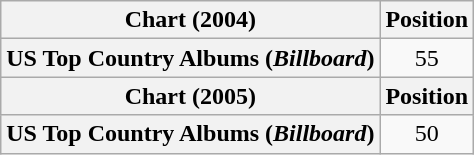<table class="wikitable plainrowheaders" style="text-align:center">
<tr>
<th scope="col">Chart (2004)</th>
<th scope="col">Position</th>
</tr>
<tr>
<th scope="row">US Top Country Albums (<em>Billboard</em>)</th>
<td>55</td>
</tr>
<tr>
<th scope="col">Chart (2005)</th>
<th scope="col">Position</th>
</tr>
<tr>
<th scope="row">US Top Country Albums (<em>Billboard</em>)</th>
<td>50</td>
</tr>
</table>
